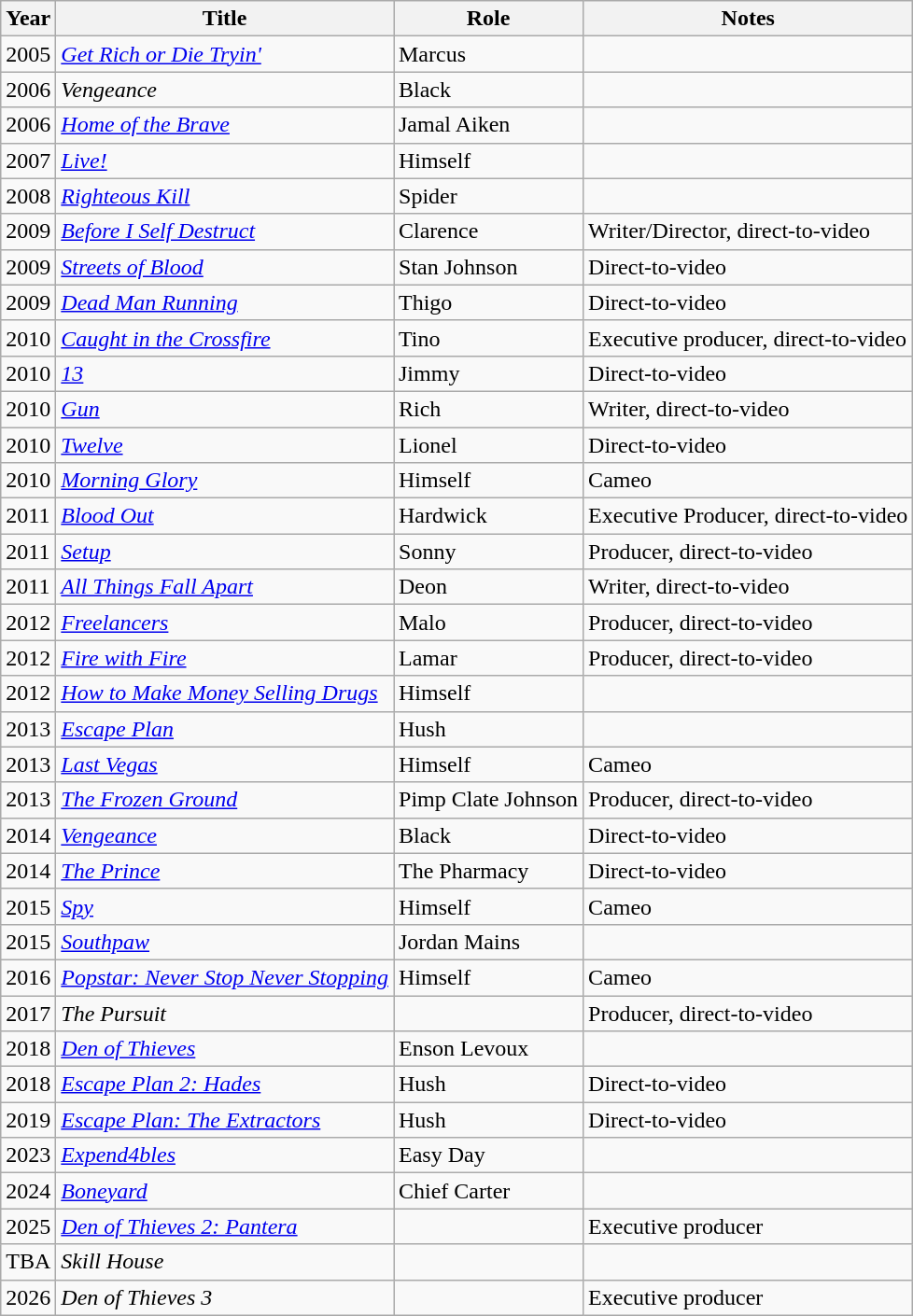<table class="wikitable sortable">
<tr>
<th>Year</th>
<th>Title</th>
<th>Role</th>
<th class="unsortable">Notes</th>
</tr>
<tr>
<td>2005</td>
<td><em><a href='#'>Get Rich or Die Tryin'</a></em></td>
<td>Marcus</td>
<td></td>
</tr>
<tr>
<td>2006</td>
<td><em>Vengeance</em></td>
<td>Black</td>
<td></td>
</tr>
<tr>
<td>2006</td>
<td><em><a href='#'>Home of the Brave</a></em></td>
<td>Jamal Aiken</td>
<td></td>
</tr>
<tr>
<td>2007</td>
<td><em><a href='#'>Live!</a></em></td>
<td>Himself</td>
<td></td>
</tr>
<tr>
<td>2008</td>
<td><em><a href='#'>Righteous Kill</a></em></td>
<td>Spider</td>
<td></td>
</tr>
<tr>
<td>2009</td>
<td><em><a href='#'>Before I Self Destruct</a></em></td>
<td>Clarence</td>
<td>Writer/Director, direct-to-video</td>
</tr>
<tr>
<td>2009</td>
<td><em><a href='#'>Streets of Blood</a></em></td>
<td>Stan Johnson</td>
<td>Direct-to-video</td>
</tr>
<tr>
<td>2009</td>
<td><em><a href='#'>Dead Man Running</a></em></td>
<td>Thigo</td>
<td>Direct-to-video</td>
</tr>
<tr>
<td>2010</td>
<td><em><a href='#'>Caught in the Crossfire</a></em></td>
<td>Tino</td>
<td>Executive producer, direct-to-video</td>
</tr>
<tr>
<td>2010</td>
<td><em><a href='#'>13</a></em></td>
<td>Jimmy</td>
<td>Direct-to-video</td>
</tr>
<tr>
<td>2010</td>
<td><em><a href='#'>Gun</a></em></td>
<td>Rich</td>
<td>Writer, direct-to-video</td>
</tr>
<tr>
<td>2010</td>
<td><em><a href='#'>Twelve</a></em></td>
<td>Lionel</td>
<td>Direct-to-video</td>
</tr>
<tr>
<td>2010</td>
<td><em><a href='#'>Morning Glory</a></em></td>
<td>Himself</td>
<td>Cameo</td>
</tr>
<tr>
<td>2011</td>
<td><em><a href='#'>Blood Out</a></em></td>
<td>Hardwick</td>
<td>Executive Producer, direct-to-video</td>
</tr>
<tr>
<td>2011</td>
<td><em><a href='#'>Setup</a></em></td>
<td>Sonny</td>
<td>Producer, direct-to-video</td>
</tr>
<tr>
<td>2011</td>
<td><em><a href='#'>All Things Fall Apart</a></em></td>
<td>Deon</td>
<td>Writer, direct-to-video</td>
</tr>
<tr>
<td>2012</td>
<td><em><a href='#'>Freelancers</a></em></td>
<td>Malo</td>
<td>Producer, direct-to-video</td>
</tr>
<tr>
<td>2012</td>
<td><em><a href='#'>Fire with Fire</a></em></td>
<td>Lamar</td>
<td>Producer, direct-to-video</td>
</tr>
<tr>
<td>2012</td>
<td><em><a href='#'>How to Make Money Selling Drugs</a></em></td>
<td>Himself</td>
<td></td>
</tr>
<tr>
<td>2013</td>
<td><em><a href='#'>Escape Plan</a></em></td>
<td>Hush</td>
<td></td>
</tr>
<tr>
<td>2013</td>
<td><em><a href='#'>Last Vegas</a></em></td>
<td>Himself</td>
<td>Cameo</td>
</tr>
<tr>
<td>2013</td>
<td><em><a href='#'>The Frozen Ground</a></em></td>
<td>Pimp Clate Johnson</td>
<td>Producer, direct-to-video</td>
</tr>
<tr>
<td>2014</td>
<td><em><a href='#'>Vengeance</a></em></td>
<td>Black</td>
<td>Direct-to-video</td>
</tr>
<tr>
<td>2014</td>
<td><em><a href='#'>The Prince</a></em></td>
<td>The Pharmacy</td>
<td>Direct-to-video</td>
</tr>
<tr>
<td>2015</td>
<td><em><a href='#'>Spy</a></em></td>
<td>Himself</td>
<td>Cameo</td>
</tr>
<tr>
<td>2015</td>
<td><em><a href='#'>Southpaw</a></em></td>
<td>Jordan Mains</td>
<td></td>
</tr>
<tr>
<td>2016</td>
<td><em><a href='#'>Popstar: Never Stop Never Stopping</a></em></td>
<td>Himself</td>
<td>Cameo</td>
</tr>
<tr>
<td>2017</td>
<td><em>The Pursuit</em></td>
<td></td>
<td>Producer, direct-to-video</td>
</tr>
<tr>
<td>2018</td>
<td><em><a href='#'>Den of Thieves</a></em></td>
<td>Enson Levoux</td>
<td></td>
</tr>
<tr>
<td>2018</td>
<td><em><a href='#'>Escape Plan 2: Hades</a></em></td>
<td>Hush</td>
<td>Direct-to-video</td>
</tr>
<tr>
<td>2019</td>
<td><em><a href='#'>Escape Plan: The Extractors</a></em></td>
<td>Hush</td>
<td>Direct-to-video</td>
</tr>
<tr>
<td>2023</td>
<td><em><a href='#'>Expend4bles</a></em></td>
<td>Easy Day</td>
<td></td>
</tr>
<tr>
<td>2024</td>
<td><em><a href='#'>Boneyard</a></em></td>
<td>Chief Carter</td>
<td></td>
</tr>
<tr>
<td>2025</td>
<td><em><a href='#'>Den of Thieves 2: Pantera</a></em></td>
<td></td>
<td>Executive producer</td>
</tr>
<tr>
<td>TBA</td>
<td><em>Skill House</em></td>
<td></td>
<td></td>
</tr>
<tr>
<td>2026</td>
<td><em>Den of Thieves 3</em></td>
<td></td>
<td>Executive producer</td>
</tr>
</table>
